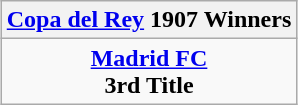<table class="wikitable" style="text-align: center; margin: 0 auto;">
<tr>
<th><a href='#'>Copa del Rey</a> 1907 Winners</th>
</tr>
<tr>
<td><strong><a href='#'>Madrid FC</a></strong><br><strong>3rd Title</strong></td>
</tr>
</table>
